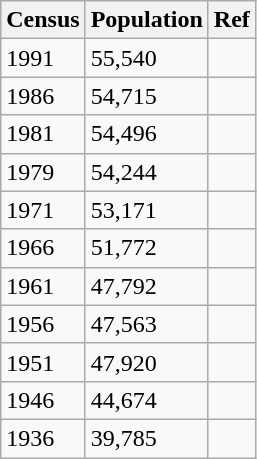<table class="wikitable sortable">
<tr>
<th data-sort-type="number">Census</th>
<th data-sort-type="number">Population</th>
<th class="unsortable">Ref</th>
</tr>
<tr>
<td>1991</td>
<td>55,540</td>
<td></td>
</tr>
<tr>
<td>1986</td>
<td>54,715</td>
<td></td>
</tr>
<tr>
<td>1981</td>
<td>54,496</td>
<td></td>
</tr>
<tr>
<td>1979</td>
<td>54,244</td>
<td></td>
</tr>
<tr>
<td>1971</td>
<td>53,171</td>
<td></td>
</tr>
<tr>
<td>1966</td>
<td>51,772</td>
<td></td>
</tr>
<tr>
<td>1961</td>
<td>47,792</td>
<td></td>
</tr>
<tr>
<td>1956</td>
<td>47,563</td>
<td></td>
</tr>
<tr>
<td>1951</td>
<td>47,920</td>
<td></td>
</tr>
<tr>
<td>1946</td>
<td>44,674</td>
<td></td>
</tr>
<tr>
<td>1936</td>
<td>39,785</td>
<td></td>
</tr>
</table>
